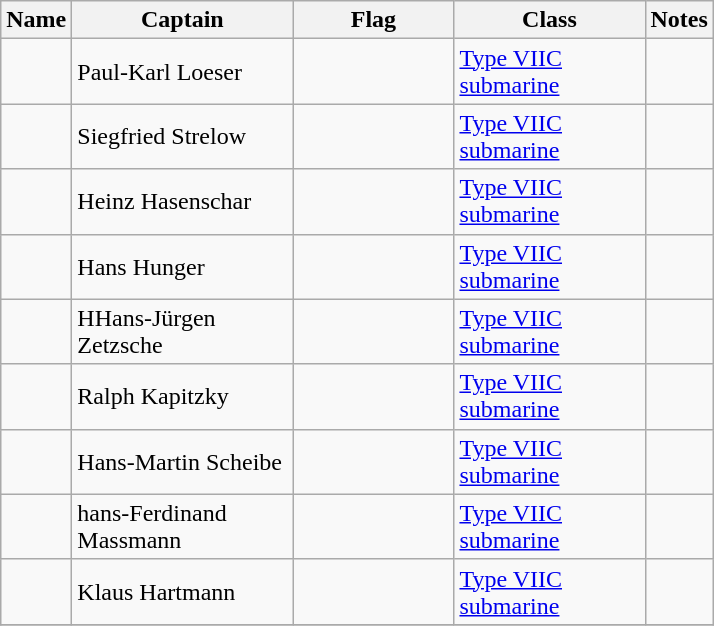<table class="wikitable sortable">
<tr>
<th scope="col" width="40px">Name</th>
<th scope="col" width="140px">Captain</th>
<th scope="col" width="100px">Flag</th>
<th scope="col" width="120px">Class</th>
<th>Notes</th>
</tr>
<tr>
<td align="left"></td>
<td align="left">Paul-Karl Loeser</td>
<td align="left"></td>
<td align="left"><a href='#'>Type VIIC submarine</a></td>
<td align="left"></td>
</tr>
<tr>
<td align="left"></td>
<td align="left">Siegfried Strelow</td>
<td align="left"></td>
<td align="left"><a href='#'>Type VIIC submarine</a></td>
<td align="left"></td>
</tr>
<tr>
<td align="left"></td>
<td align="left">Heinz Hasenschar</td>
<td align="left"></td>
<td align="left"><a href='#'>Type VIIC submarine</a></td>
<td align="left"></td>
</tr>
<tr>
<td align="left"></td>
<td align="left">Hans Hunger</td>
<td align="left"></td>
<td align="left"><a href='#'>Type VIIC submarine</a></td>
<td align="left"></td>
</tr>
<tr>
<td align="left"></td>
<td align="left">HHans-Jürgen Zetzsche</td>
<td align="left"></td>
<td align="left"><a href='#'>Type VIIC submarine</a></td>
<td align="left"></td>
</tr>
<tr>
<td align="left"></td>
<td align="left">Ralph Kapitzky</td>
<td align="left"></td>
<td align="left"><a href='#'>Type VIIC submarine</a></td>
<td align="left"></td>
</tr>
<tr>
<td align="left"></td>
<td align="left">Hans-Martin Scheibe</td>
<td align="left"></td>
<td align="left"><a href='#'>Type VIIC submarine</a></td>
<td align="left"></td>
</tr>
<tr>
<td align="left"></td>
<td align="left">hans-Ferdinand Massmann</td>
<td align="left"></td>
<td align="left"><a href='#'>Type VIIC submarine</a></td>
<td align="left"></td>
</tr>
<tr>
<td align="left"></td>
<td align="left">Klaus Hartmann</td>
<td align="left"></td>
<td align="left"><a href='#'>Type VIIC submarine</a></td>
<td align="left"></td>
</tr>
<tr>
</tr>
</table>
